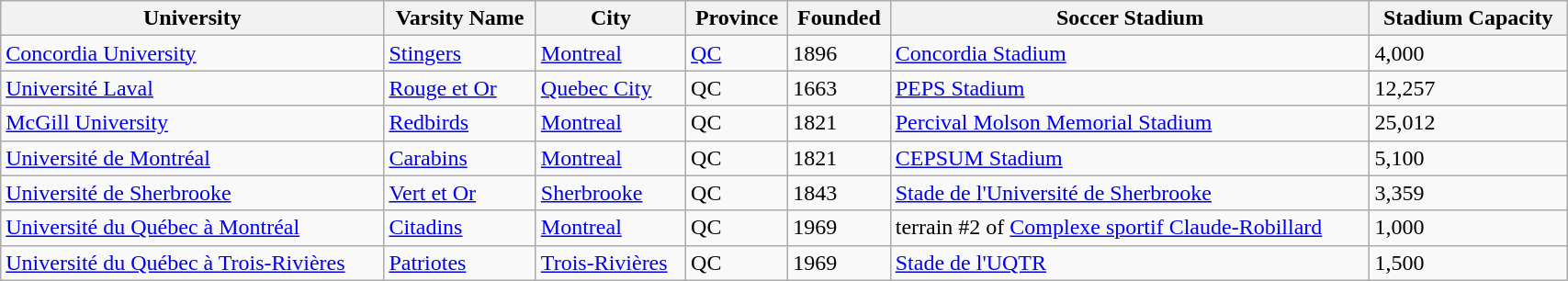<table class="wikitable" width="90%">
<tr>
<th>University</th>
<th>Varsity Name</th>
<th>City</th>
<th>Province</th>
<th>Founded</th>
<th>Soccer Stadium</th>
<th>Stadium Capacity</th>
</tr>
<tr>
<td><a href='#'>Concordia University</a></td>
<td><a href='#'>Stingers</a></td>
<td><a href='#'>Montreal</a></td>
<td><a href='#'>QC</a></td>
<td>1896</td>
<td><a href='#'>Concordia Stadium</a></td>
<td>4,000</td>
</tr>
<tr>
<td><a href='#'>Université Laval</a></td>
<td><a href='#'>Rouge et Or</a></td>
<td><a href='#'>Quebec City</a></td>
<td>QC</td>
<td>1663</td>
<td><a href='#'>PEPS Stadium</a></td>
<td>12,257</td>
</tr>
<tr>
<td><a href='#'>McGill University</a></td>
<td><a href='#'>Redbirds</a></td>
<td><a href='#'>Montreal</a></td>
<td>QC</td>
<td>1821</td>
<td><a href='#'>Percival Molson Memorial Stadium</a></td>
<td>25,012</td>
</tr>
<tr>
<td><a href='#'>Université de Montréal</a></td>
<td><a href='#'>Carabins</a></td>
<td><a href='#'>Montreal</a></td>
<td>QC</td>
<td>1821</td>
<td><a href='#'>CEPSUM Stadium</a></td>
<td>5,100</td>
</tr>
<tr>
<td><a href='#'>Université de Sherbrooke</a></td>
<td><a href='#'>Vert et Or</a></td>
<td><a href='#'>Sherbrooke</a></td>
<td>QC</td>
<td>1843</td>
<td><a href='#'>Stade de l'Université de Sherbrooke</a></td>
<td>3,359</td>
</tr>
<tr>
<td><a href='#'>Université du Québec à Montréal</a></td>
<td><a href='#'>Citadins</a></td>
<td><a href='#'>Montreal</a></td>
<td>QC</td>
<td>1969</td>
<td>terrain #2 of <a href='#'>Complexe sportif Claude-Robillard</a></td>
<td>1,000</td>
</tr>
<tr>
<td><a href='#'>Université du Québec à Trois-Rivières</a></td>
<td><a href='#'>Patriotes</a></td>
<td><a href='#'>Trois-Rivières</a></td>
<td>QC</td>
<td>1969</td>
<td><a href='#'>Stade de l'UQTR</a></td>
<td>1,500</td>
</tr>
</table>
